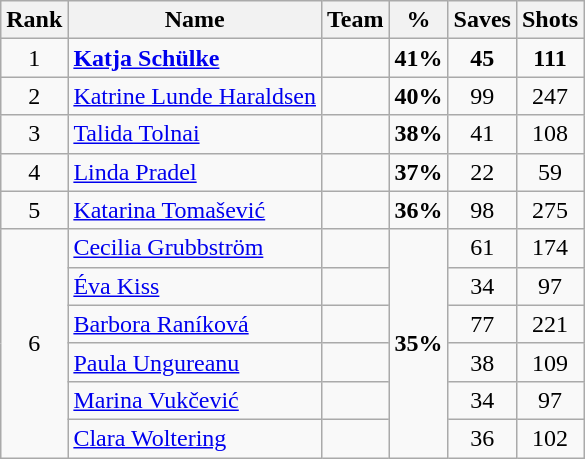<table class="wikitable" style="text-align: center;">
<tr>
<th>Rank</th>
<th>Name</th>
<th>Team</th>
<th>%</th>
<th>Saves</th>
<th>Shots</th>
</tr>
<tr>
<td>1</td>
<td align="left"><strong><a href='#'>Katja Schülke</a></strong></td>
<td align="left"><strong></strong></td>
<td><strong>41%</strong></td>
<td><strong>45</strong></td>
<td><strong>111</strong></td>
</tr>
<tr>
<td>2</td>
<td align="left"><a href='#'>Katrine Lunde Haraldsen</a></td>
<td align="left"></td>
<td><strong>40%</strong></td>
<td>99</td>
<td>247</td>
</tr>
<tr>
<td>3</td>
<td align="left"><a href='#'>Talida Tolnai</a></td>
<td align="left"></td>
<td><strong>38%</strong></td>
<td>41</td>
<td>108</td>
</tr>
<tr>
<td>4</td>
<td align="left"><a href='#'>Linda Pradel</a></td>
<td align="left"></td>
<td><strong>37%</strong></td>
<td>22</td>
<td>59</td>
</tr>
<tr>
<td>5</td>
<td align="left"><a href='#'>Katarina Tomašević</a></td>
<td align="left"></td>
<td><strong>36%</strong></td>
<td>98</td>
<td>275</td>
</tr>
<tr>
<td rowspan=6>6</td>
<td align="left"><a href='#'>Cecilia Grubbström</a></td>
<td align="left"></td>
<td rowspan=6><strong>35%</strong></td>
<td>61</td>
<td>174</td>
</tr>
<tr>
<td align="left"><a href='#'>Éva Kiss</a></td>
<td align="left"></td>
<td>34</td>
<td>97</td>
</tr>
<tr>
<td align="left"><a href='#'>Barbora Raníková</a></td>
<td align="left"></td>
<td>77</td>
<td>221</td>
</tr>
<tr>
<td align="left"><a href='#'>Paula Ungureanu</a></td>
<td align="left"></td>
<td>38</td>
<td>109</td>
</tr>
<tr>
<td align="left"><a href='#'>Marina Vukčević</a></td>
<td align="left"></td>
<td>34</td>
<td>97</td>
</tr>
<tr>
<td align="left"><a href='#'>Clara Woltering</a></td>
<td align="left"></td>
<td>36</td>
<td>102</td>
</tr>
</table>
